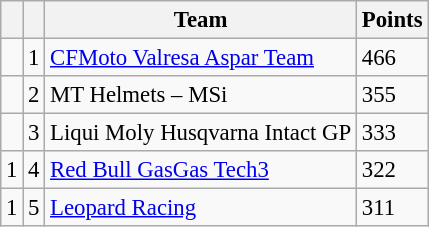<table class="wikitable" style="font-size: 95%;">
<tr>
<th></th>
<th></th>
<th>Team</th>
<th>Points</th>
</tr>
<tr>
<td></td>
<td align=center>1</td>
<td> <a href='#'>CFMoto Valresa Aspar Team</a></td>
<td align=left>466</td>
</tr>
<tr>
<td></td>
<td align=center>2</td>
<td> MT Helmets – MSi</td>
<td align=left>355</td>
</tr>
<tr>
<td></td>
<td align=center>3</td>
<td> Liqui Moly Husqvarna Intact GP</td>
<td align=left>333</td>
</tr>
<tr>
<td> 1</td>
<td align=center>4</td>
<td> <a href='#'>Red Bull GasGas Tech3</a></td>
<td align=left>322</td>
</tr>
<tr>
<td> 1</td>
<td align=center>5</td>
<td> <a href='#'>Leopard Racing</a></td>
<td align=left>311</td>
</tr>
</table>
